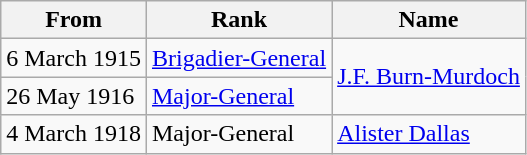<table class="wikitable">
<tr>
<th>From</th>
<th>Rank</th>
<th>Name</th>
</tr>
<tr>
<td>6 March 1915</td>
<td><a href='#'>Brigadier-General</a></td>
<td rowspan=2><a href='#'>J.F. Burn-Murdoch</a></td>
</tr>
<tr>
<td>26 May 1916</td>
<td><a href='#'>Major-General</a></td>
</tr>
<tr>
<td>4 March 1918</td>
<td>Major-General</td>
<td><a href='#'>Alister Dallas</a></td>
</tr>
</table>
